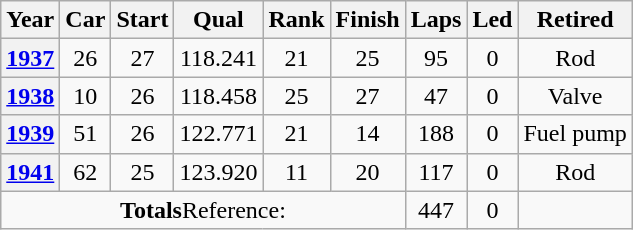<table class="wikitable" style="text-align:center">
<tr>
<th>Year</th>
<th>Car</th>
<th>Start</th>
<th>Qual</th>
<th>Rank</th>
<th>Finish</th>
<th>Laps</th>
<th>Led</th>
<th>Retired</th>
</tr>
<tr>
<th><a href='#'>1937</a></th>
<td>26</td>
<td>27</td>
<td>118.241</td>
<td>21</td>
<td>25</td>
<td>95</td>
<td>0</td>
<td>Rod</td>
</tr>
<tr>
<th><a href='#'>1938</a></th>
<td>10</td>
<td>26</td>
<td>118.458</td>
<td>25</td>
<td>27</td>
<td>47</td>
<td>0</td>
<td>Valve</td>
</tr>
<tr>
<th><a href='#'>1939</a></th>
<td>51</td>
<td>26</td>
<td>122.771</td>
<td>21</td>
<td>14</td>
<td>188</td>
<td>0</td>
<td>Fuel pump</td>
</tr>
<tr>
<th><a href='#'>1941</a></th>
<td>62</td>
<td>25</td>
<td>123.920</td>
<td>11</td>
<td>20</td>
<td>117</td>
<td>0</td>
<td>Rod</td>
</tr>
<tr>
<td colspan=6><strong>Totals</strong>Reference:</td>
<td>447</td>
<td>0</td>
<td></td>
</tr>
</table>
